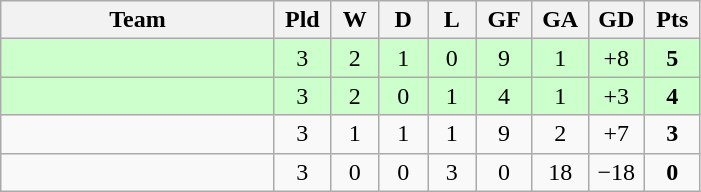<table class="wikitable" style="text-align: center;">
<tr>
<th width="175">Team</th>
<th width="30">Pld</th>
<th width="25">W</th>
<th width="25">D</th>
<th width="25">L</th>
<th width="30">GF</th>
<th width="30">GA</th>
<th width="30">GD</th>
<th width="30">Pts</th>
</tr>
<tr bgcolor="#ccffcc">
<td align=left></td>
<td>3</td>
<td>2</td>
<td>1</td>
<td>0</td>
<td>9</td>
<td>1</td>
<td>+8</td>
<td><strong>5</strong></td>
</tr>
<tr bgcolor="#ccffcc">
<td align=left></td>
<td>3</td>
<td>2</td>
<td>0</td>
<td>1</td>
<td>4</td>
<td>1</td>
<td>+3</td>
<td><strong>4</strong></td>
</tr>
<tr>
<td align=left></td>
<td>3</td>
<td>1</td>
<td>1</td>
<td>1</td>
<td>9</td>
<td>2</td>
<td>+7</td>
<td><strong>3</strong></td>
</tr>
<tr>
<td align=left></td>
<td>3</td>
<td>0</td>
<td>0</td>
<td>3</td>
<td>0</td>
<td>18</td>
<td>−18</td>
<td><strong>0</strong></td>
</tr>
</table>
